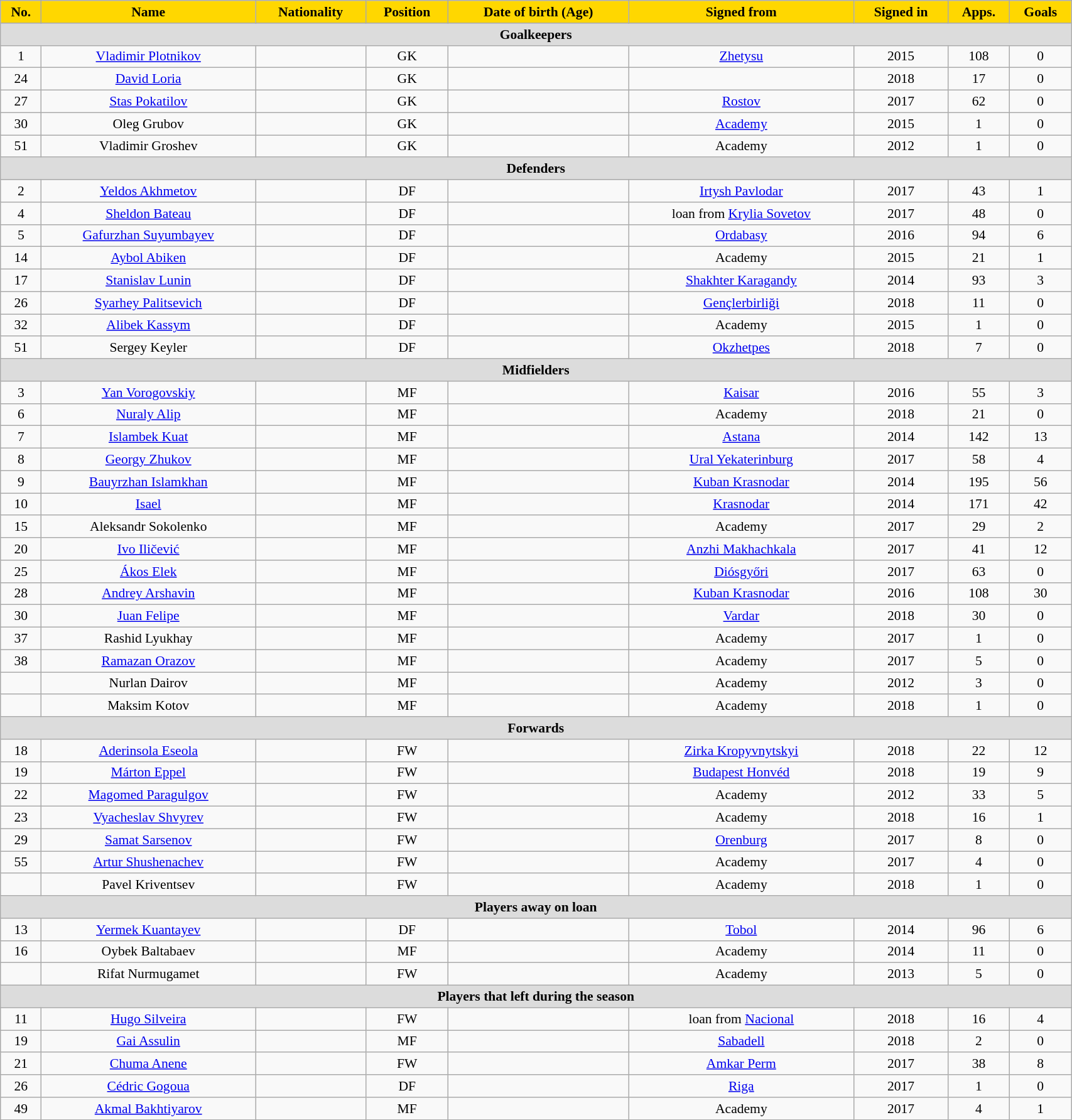<table class="wikitable"  style="text-align:center; font-size:90%; width:90%;">
<tr>
<th style="background:#FFD700; color:#000000; text-align:center;">No.</th>
<th style="background:#FFD700; color:#000000; text-align:center;">Name</th>
<th style="background:#FFD700; color:#000000; text-align:center;">Nationality</th>
<th style="background:#FFD700; color:#000000; text-align:center;">Position</th>
<th style="background:#FFD700; color:#000000; text-align:center;">Date of birth (Age)</th>
<th style="background:#FFD700; color:#000000; text-align:center;">Signed from</th>
<th style="background:#FFD700; color:#000000; text-align:center;">Signed in</th>
<th style="background:#FFD700; color:#000000; text-align:center;">Apps.</th>
<th style="background:#FFD700; color:#000000; text-align:center;">Goals</th>
</tr>
<tr>
<th colspan="11"  style="background:#dcdcdc; text-align:center;">Goalkeepers</th>
</tr>
<tr>
<td>1</td>
<td><a href='#'>Vladimir Plotnikov</a></td>
<td></td>
<td>GK</td>
<td></td>
<td><a href='#'>Zhetysu</a></td>
<td>2015</td>
<td>108</td>
<td>0</td>
</tr>
<tr>
<td>24</td>
<td><a href='#'>David Loria</a></td>
<td></td>
<td>GK</td>
<td></td>
<td></td>
<td>2018</td>
<td>17</td>
<td>0</td>
</tr>
<tr>
<td>27</td>
<td><a href='#'>Stas Pokatilov</a></td>
<td></td>
<td>GK</td>
<td></td>
<td><a href='#'>Rostov</a></td>
<td>2017</td>
<td>62</td>
<td>0</td>
</tr>
<tr>
<td>30</td>
<td>Oleg Grubov</td>
<td></td>
<td>GK</td>
<td></td>
<td><a href='#'>Academy</a></td>
<td>2015</td>
<td>1</td>
<td>0</td>
</tr>
<tr>
<td>51</td>
<td>Vladimir Groshev</td>
<td></td>
<td>GK</td>
<td></td>
<td>Academy</td>
<td>2012</td>
<td>1</td>
<td>0</td>
</tr>
<tr>
<th colspan="11"  style="background:#dcdcdc; text-align:center;">Defenders</th>
</tr>
<tr>
<td>2</td>
<td><a href='#'>Yeldos Akhmetov</a></td>
<td></td>
<td>DF</td>
<td></td>
<td><a href='#'>Irtysh Pavlodar</a></td>
<td>2017</td>
<td>43</td>
<td>1</td>
</tr>
<tr>
<td>4</td>
<td><a href='#'>Sheldon Bateau</a></td>
<td></td>
<td>DF</td>
<td></td>
<td>loan from <a href='#'>Krylia Sovetov</a></td>
<td>2017</td>
<td>48</td>
<td>0</td>
</tr>
<tr>
<td>5</td>
<td><a href='#'>Gafurzhan Suyumbayev</a></td>
<td></td>
<td>DF</td>
<td></td>
<td><a href='#'>Ordabasy</a></td>
<td>2016</td>
<td>94</td>
<td>6</td>
</tr>
<tr>
<td>14</td>
<td><a href='#'>Aybol Abiken</a></td>
<td></td>
<td>DF</td>
<td></td>
<td>Academy</td>
<td>2015</td>
<td>21</td>
<td>1</td>
</tr>
<tr>
<td>17</td>
<td><a href='#'>Stanislav Lunin</a></td>
<td></td>
<td>DF</td>
<td></td>
<td><a href='#'>Shakhter Karagandy</a></td>
<td>2014</td>
<td>93</td>
<td>3</td>
</tr>
<tr>
<td>26</td>
<td><a href='#'>Syarhey Palitsevich</a></td>
<td></td>
<td>DF</td>
<td></td>
<td><a href='#'>Gençlerbirliği</a></td>
<td>2018</td>
<td>11</td>
<td>0</td>
</tr>
<tr>
<td>32</td>
<td><a href='#'>Alibek Kassym</a></td>
<td></td>
<td>DF</td>
<td></td>
<td>Academy</td>
<td>2015</td>
<td>1</td>
<td>0</td>
</tr>
<tr>
<td>51</td>
<td>Sergey Keyler</td>
<td></td>
<td>DF</td>
<td></td>
<td><a href='#'>Okzhetpes</a></td>
<td>2018</td>
<td>7</td>
<td>0</td>
</tr>
<tr>
<th colspan="11"  style="background:#dcdcdc; text-align:center;">Midfielders</th>
</tr>
<tr>
<td>3</td>
<td><a href='#'>Yan Vorogovskiy</a></td>
<td></td>
<td>MF</td>
<td></td>
<td><a href='#'>Kaisar</a></td>
<td>2016</td>
<td>55</td>
<td>3</td>
</tr>
<tr>
<td>6</td>
<td><a href='#'>Nuraly Alip</a></td>
<td></td>
<td>MF</td>
<td></td>
<td>Academy</td>
<td>2018</td>
<td>21</td>
<td>0</td>
</tr>
<tr>
<td>7</td>
<td><a href='#'>Islambek Kuat</a></td>
<td></td>
<td>MF</td>
<td></td>
<td><a href='#'>Astana</a></td>
<td>2014</td>
<td>142</td>
<td>13</td>
</tr>
<tr>
<td>8</td>
<td><a href='#'>Georgy Zhukov</a></td>
<td></td>
<td>MF</td>
<td></td>
<td><a href='#'>Ural Yekaterinburg</a></td>
<td>2017</td>
<td>58</td>
<td>4</td>
</tr>
<tr>
<td>9</td>
<td><a href='#'>Bauyrzhan Islamkhan</a></td>
<td></td>
<td>MF</td>
<td></td>
<td><a href='#'>Kuban Krasnodar</a></td>
<td>2014</td>
<td>195</td>
<td>56</td>
</tr>
<tr>
<td>10</td>
<td><a href='#'>Isael</a></td>
<td></td>
<td>MF</td>
<td></td>
<td><a href='#'>Krasnodar</a></td>
<td>2014</td>
<td>171</td>
<td>42</td>
</tr>
<tr>
<td>15</td>
<td>Aleksandr Sokolenko</td>
<td></td>
<td>MF</td>
<td></td>
<td>Academy</td>
<td>2017</td>
<td>29</td>
<td>2</td>
</tr>
<tr>
<td>20</td>
<td><a href='#'>Ivo Iličević</a></td>
<td></td>
<td>MF</td>
<td></td>
<td><a href='#'>Anzhi Makhachkala</a></td>
<td>2017</td>
<td>41</td>
<td>12</td>
</tr>
<tr>
<td>25</td>
<td><a href='#'>Ákos Elek</a></td>
<td></td>
<td>MF</td>
<td></td>
<td><a href='#'>Diósgyőri</a></td>
<td>2017</td>
<td>63</td>
<td>0</td>
</tr>
<tr>
<td>28</td>
<td><a href='#'>Andrey Arshavin</a></td>
<td></td>
<td>MF</td>
<td></td>
<td><a href='#'>Kuban Krasnodar</a></td>
<td>2016</td>
<td>108</td>
<td>30</td>
</tr>
<tr>
<td>30</td>
<td><a href='#'>Juan Felipe</a></td>
<td></td>
<td>MF</td>
<td></td>
<td><a href='#'>Vardar</a></td>
<td>2018</td>
<td>30</td>
<td>0</td>
</tr>
<tr>
<td>37</td>
<td>Rashid Lyukhay</td>
<td></td>
<td>MF</td>
<td></td>
<td>Academy</td>
<td>2017</td>
<td>1</td>
<td>0</td>
</tr>
<tr>
<td>38</td>
<td><a href='#'>Ramazan Orazov</a></td>
<td></td>
<td>MF</td>
<td></td>
<td>Academy</td>
<td>2017</td>
<td>5</td>
<td>0</td>
</tr>
<tr>
<td></td>
<td>Nurlan Dairov</td>
<td></td>
<td>MF</td>
<td></td>
<td>Academy</td>
<td>2012</td>
<td>3</td>
<td>0</td>
</tr>
<tr>
<td></td>
<td>Maksim Kotov</td>
<td></td>
<td>MF</td>
<td></td>
<td>Academy</td>
<td>2018</td>
<td>1</td>
<td>0</td>
</tr>
<tr>
<th colspan="11"  style="background:#dcdcdc; text-align:center;">Forwards</th>
</tr>
<tr>
<td>18</td>
<td><a href='#'>Aderinsola Eseola</a></td>
<td></td>
<td>FW</td>
<td></td>
<td><a href='#'>Zirka Kropyvnytskyi</a></td>
<td>2018</td>
<td>22</td>
<td>12</td>
</tr>
<tr>
<td>19</td>
<td><a href='#'>Márton Eppel</a></td>
<td></td>
<td>FW</td>
<td></td>
<td><a href='#'>Budapest Honvéd</a></td>
<td>2018</td>
<td>19</td>
<td>9</td>
</tr>
<tr>
<td>22</td>
<td><a href='#'>Magomed Paragulgov</a></td>
<td></td>
<td>FW</td>
<td></td>
<td>Academy</td>
<td>2012</td>
<td>33</td>
<td>5</td>
</tr>
<tr>
<td>23</td>
<td><a href='#'>Vyacheslav Shvyrev</a></td>
<td></td>
<td>FW</td>
<td></td>
<td>Academy</td>
<td>2018</td>
<td>16</td>
<td>1</td>
</tr>
<tr>
<td>29</td>
<td><a href='#'>Samat Sarsenov</a></td>
<td></td>
<td>FW</td>
<td></td>
<td><a href='#'>Orenburg</a></td>
<td>2017</td>
<td>8</td>
<td>0</td>
</tr>
<tr>
<td>55</td>
<td><a href='#'>Artur Shushenachev</a></td>
<td></td>
<td>FW</td>
<td></td>
<td>Academy</td>
<td>2017</td>
<td>4</td>
<td>0</td>
</tr>
<tr>
<td></td>
<td>Pavel Kriventsev</td>
<td></td>
<td>FW</td>
<td></td>
<td>Academy</td>
<td>2018</td>
<td>1</td>
<td>0</td>
</tr>
<tr>
<th colspan="11"  style="background:#dcdcdc; text-align:center;">Players away on loan</th>
</tr>
<tr>
<td>13</td>
<td><a href='#'>Yermek Kuantayev</a></td>
<td></td>
<td>DF</td>
<td></td>
<td><a href='#'>Tobol</a></td>
<td>2014</td>
<td>96</td>
<td>6</td>
</tr>
<tr>
<td>16</td>
<td>Oybek Baltabaev</td>
<td></td>
<td>MF</td>
<td></td>
<td>Academy</td>
<td>2014</td>
<td>11</td>
<td>0</td>
</tr>
<tr>
<td></td>
<td>Rifat Nurmugamet</td>
<td></td>
<td>FW</td>
<td></td>
<td>Academy</td>
<td>2013</td>
<td>5</td>
<td>0</td>
</tr>
<tr>
<th colspan="11"  style="background:#dcdcdc; text-align:center;">Players that left during the season</th>
</tr>
<tr>
<td>11</td>
<td><a href='#'>Hugo Silveira</a></td>
<td></td>
<td>FW</td>
<td></td>
<td>loan from <a href='#'>Nacional</a></td>
<td>2018</td>
<td>16</td>
<td>4</td>
</tr>
<tr>
<td>19</td>
<td><a href='#'>Gai Assulin</a></td>
<td></td>
<td>MF</td>
<td></td>
<td><a href='#'>Sabadell</a></td>
<td>2018</td>
<td>2</td>
<td>0</td>
</tr>
<tr>
<td>21</td>
<td><a href='#'>Chuma Anene</a></td>
<td></td>
<td>FW</td>
<td></td>
<td><a href='#'>Amkar Perm</a></td>
<td>2017</td>
<td>38</td>
<td>8</td>
</tr>
<tr>
<td>26</td>
<td><a href='#'>Cédric Gogoua</a></td>
<td></td>
<td>DF</td>
<td></td>
<td><a href='#'>Riga</a></td>
<td>2017</td>
<td>1</td>
<td>0</td>
</tr>
<tr>
<td>49</td>
<td><a href='#'>Akmal Bakhtiyarov</a></td>
<td></td>
<td>MF</td>
<td></td>
<td>Academy</td>
<td>2017</td>
<td>4</td>
<td>1</td>
</tr>
</table>
